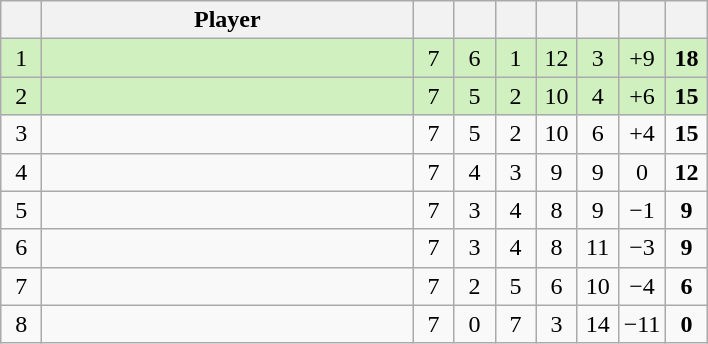<table class="wikitable" style="text-align:center; margin: 1em auto 1em auto, align:left">
<tr>
<th width=20></th>
<th width=240>Player</th>
<th width=20></th>
<th width=20></th>
<th width=20></th>
<th width=20></th>
<th width=20></th>
<th width=20></th>
<th width=20></th>
</tr>
<tr style="background:#D0F0C0;">
<td>1</td>
<td align=left></td>
<td>7</td>
<td>6</td>
<td>1</td>
<td>12</td>
<td>3</td>
<td>+9</td>
<td><strong>18</strong></td>
</tr>
<tr style="background:#D0F0C0;">
<td>2</td>
<td align=left></td>
<td>7</td>
<td>5</td>
<td>2</td>
<td>10</td>
<td>4</td>
<td>+6</td>
<td><strong>15</strong></td>
</tr>
<tr style=>
<td>3</td>
<td align=left></td>
<td>7</td>
<td>5</td>
<td>2</td>
<td>10</td>
<td>6</td>
<td>+4</td>
<td><strong>15</strong></td>
</tr>
<tr style=>
<td>4</td>
<td align=left></td>
<td>7</td>
<td>4</td>
<td>3</td>
<td>9</td>
<td>9</td>
<td>0</td>
<td><strong>12</strong></td>
</tr>
<tr style=>
<td>5</td>
<td align=left></td>
<td>7</td>
<td>3</td>
<td>4</td>
<td>8</td>
<td>9</td>
<td>−1</td>
<td><strong>9</strong></td>
</tr>
<tr style=>
<td>6</td>
<td align=left></td>
<td>7</td>
<td>3</td>
<td>4</td>
<td>8</td>
<td>11</td>
<td>−3</td>
<td><strong>9</strong></td>
</tr>
<tr style=>
<td>7</td>
<td align=left></td>
<td>7</td>
<td>2</td>
<td>5</td>
<td>6</td>
<td>10</td>
<td>−4</td>
<td><strong>6</strong></td>
</tr>
<tr style=>
<td>8</td>
<td align=left></td>
<td>7</td>
<td>0</td>
<td>7</td>
<td>3</td>
<td>14</td>
<td>−11</td>
<td><strong>0</strong></td>
</tr>
</table>
